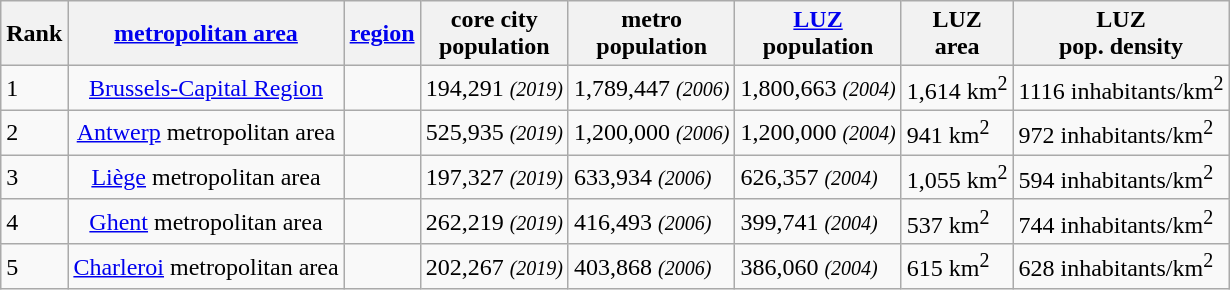<table class="wikitable sortable">
<tr>
<th>Rank</th>
<th><a href='#'>metropolitan area</a></th>
<th><a href='#'>region</a></th>
<th>core city <br>population</th>
<th>metro <br>population</th>
<th><a href='#'>LUZ</a> <br>population</th>
<th>LUZ <br> area</th>
<th>LUZ <br>pop. density</th>
</tr>
<tr>
<td>1</td>
<td align="center"><a href='#'>Brussels-Capital Region</a><br></td>
<td></td>
<td>194,291 <small><em>(2019)</em></small></td>
<td>1,789,447 <small><em>(2006)</em></small></td>
<td>1,800,663 <small><em>(2004)</em></small></td>
<td>1,614 km<sup>2</sup></td>
<td>1116 inhabitants/km<sup>2</sup></td>
</tr>
<tr>
<td>2</td>
<td align="center"><a href='#'>Antwerp</a> metropolitan area<br></td>
<td></td>
<td>525,935 <small><em>(2019)</em></small></td>
<td>1,200,000 <small><em>(2006)</em></small></td>
<td>1,200,000 <small><em>(2004)</em></small></td>
<td>941 km<sup>2</sup></td>
<td>972 inhabitants/km<sup>2</sup></td>
</tr>
<tr>
<td>3</td>
<td align="center"><a href='#'>Liège</a> metropolitan area<br></td>
<td></td>
<td>197,327 <small><em>(2019)</em></small></td>
<td>633,934 <small><em>(2006)</em></small></td>
<td>626,357 <small><em>(2004)</em></small></td>
<td>1,055 km<sup>2</sup></td>
<td>594 inhabitants/km<sup>2</sup></td>
</tr>
<tr>
<td>4</td>
<td align="center"><a href='#'>Ghent</a> metropolitan area<br></td>
<td></td>
<td>262,219 <small><em>(2019)</em></small></td>
<td>416,493 <small><em>(2006)</em></small></td>
<td>399,741 <small><em>(2004)</em></small></td>
<td>537 km<sup>2</sup></td>
<td>744 inhabitants/km<sup>2</sup></td>
</tr>
<tr>
<td>5</td>
<td align="center"><a href='#'>Charleroi</a> metropolitan area<br></td>
<td></td>
<td>202,267 <small><em>(2019)</em></small></td>
<td>403,868 <small><em>(2006)</em></small></td>
<td>386,060 <small><em>(2004)</em></small></td>
<td>615 km<sup>2</sup></td>
<td>628 inhabitants/km<sup>2</sup></td>
</tr>
</table>
